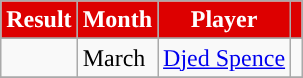<table class="wikitable" style="text-align:left">
<tr>
<th style="background:#DD0000; color:#FFFFFF;">Result</th>
<th style="background:#DD0000; color:#FFFFFF;">Month</th>
<th style="background:#DD0000;color:#FFFFFF;">Player</th>
<th style="background:#DD0000; color:#FFFFFF;"></th>
</tr>
<tr>
</tr>
<tr>
<td></td>
<td>March</td>
<td> <a href='#'>Djed Spence</a></td>
<td></td>
</tr>
<tr>
</tr>
</table>
